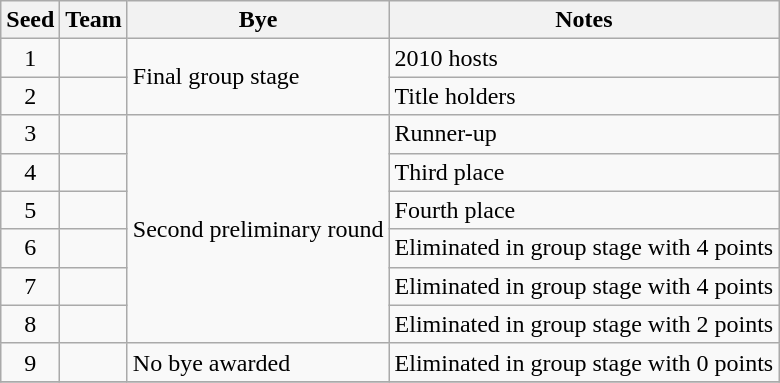<table class="wikitable">
<tr>
<th>Seed</th>
<th>Team</th>
<th>Bye</th>
<th>Notes</th>
</tr>
<tr>
<td align=center>1</td>
<td></td>
<td rowspan=2>Final group stage</td>
<td>2010 hosts</td>
</tr>
<tr>
<td align=center>2</td>
<td></td>
<td>Title holders</td>
</tr>
<tr>
<td align=center>3</td>
<td></td>
<td rowspan=6>Second preliminary round</td>
<td>Runner-up</td>
</tr>
<tr>
<td align=center>4</td>
<td></td>
<td>Third place</td>
</tr>
<tr>
<td align=center>5</td>
<td></td>
<td>Fourth place</td>
</tr>
<tr>
<td align=center>6</td>
<td></td>
<td>Eliminated in group stage with 4 points</td>
</tr>
<tr>
<td align=center>7</td>
<td></td>
<td>Eliminated in group stage with 4 points</td>
</tr>
<tr>
<td align=center>8</td>
<td></td>
<td>Eliminated in group stage with 2 points</td>
</tr>
<tr>
<td align=center>9</td>
<td></td>
<td rowspan=1>No bye awarded</td>
<td>Eliminated in group stage with 0 points</td>
</tr>
<tr>
</tr>
</table>
